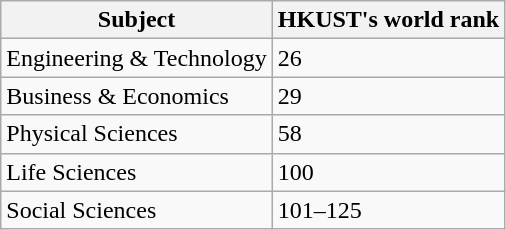<table class="wikitable sortable">
<tr>
<th>Subject</th>
<th>HKUST's world rank</th>
</tr>
<tr>
<td>Engineering & Technology</td>
<td>26</td>
</tr>
<tr>
<td>Business & Economics</td>
<td>29</td>
</tr>
<tr>
<td>Physical Sciences</td>
<td>58</td>
</tr>
<tr>
<td>Life Sciences</td>
<td>100</td>
</tr>
<tr>
<td>Social Sciences</td>
<td>101–125</td>
</tr>
</table>
